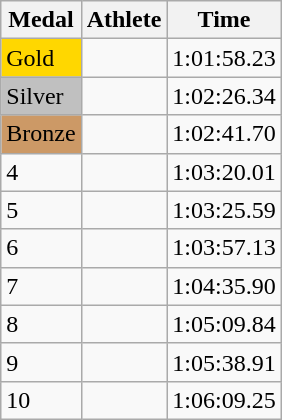<table class="wikitable">
<tr>
<th>Medal</th>
<th>Athlete</th>
<th>Time</th>
</tr>
<tr>
<td bgcolor="gold">Gold</td>
<td></td>
<td>1:01:58.23</td>
</tr>
<tr>
<td bgcolor="silver">Silver</td>
<td></td>
<td>1:02:26.34</td>
</tr>
<tr>
<td bgcolor="cc9966">Bronze</td>
<td></td>
<td>1:02:41.70</td>
</tr>
<tr>
<td>4</td>
<td></td>
<td>1:03:20.01</td>
</tr>
<tr>
<td>5</td>
<td></td>
<td>1:03:25.59</td>
</tr>
<tr>
<td>6</td>
<td></td>
<td>1:03:57.13</td>
</tr>
<tr>
<td>7</td>
<td></td>
<td>1:04:35.90</td>
</tr>
<tr>
<td>8</td>
<td></td>
<td>1:05:09.84</td>
</tr>
<tr>
<td>9</td>
<td></td>
<td>1:05:38.91</td>
</tr>
<tr>
<td>10</td>
<td></td>
<td>1:06:09.25</td>
</tr>
</table>
